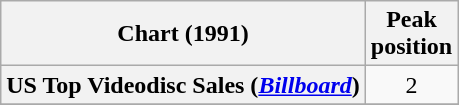<table class="wikitable sortable plainrowheaders">
<tr>
<th>Chart (1991)</th>
<th>Peak<br>position</th>
</tr>
<tr>
<th scope="row">US Top Videodisc Sales (<em><a href='#'>Billboard</a></em>)</th>
<td align="center">2</td>
</tr>
<tr>
</tr>
</table>
